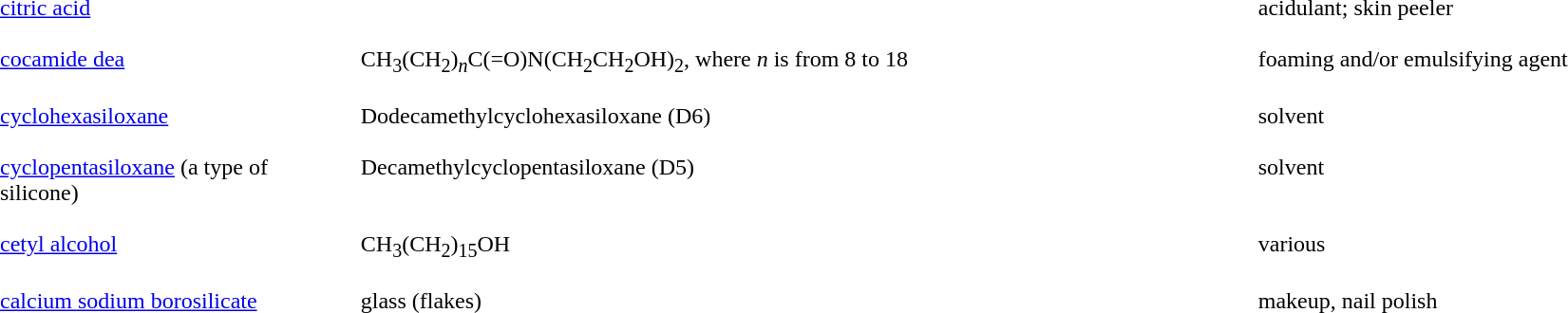<table cellpadding="8">
<tr valign="top">
<td width="20%"><a href='#'>citric acid</a></td>
<td width="50%"></td>
<td width="30%">acidulant; skin peeler</td>
</tr>
<tr valign="top">
<td width="20%"><a href='#'>cocamide dea</a></td>
<td width="50%">CH<sub>3</sub>(CH<sub>2</sub>)<sub><em>n</em></sub>C(=O)N(CH<sub>2</sub>CH<sub>2</sub>OH)<sub>2</sub>, where <em>n</em> is from 8 to 18</td>
<td width="30%">foaming and/or emulsifying agent</td>
</tr>
<tr valign="top">
<td width="20%"><a href='#'>cyclohexasiloxane</a></td>
<td width="50%">Dodecamethylcyclohexasiloxane (D6)</td>
<td width="30%">solvent</td>
</tr>
<tr valign="top">
<td width="20%"><a href='#'>cyclopentasiloxane</a> (a type of silicone)</td>
<td width="50%">Decamethylcyclopentasiloxane (D5)</td>
<td width="30%">solvent</td>
</tr>
<tr valign="top">
<td width="20%"><a href='#'>cetyl alcohol</a></td>
<td width="50%">CH<sub>3</sub>(CH<sub>2</sub>)<sub>15</sub>OH</td>
<td width="30%">various</td>
</tr>
<tr valign="top">
<td width="20%"><a href='#'>calcium sodium borosilicate</a></td>
<td width="50%">glass (flakes)</td>
<td width="30%">makeup, nail polish</td>
</tr>
</table>
